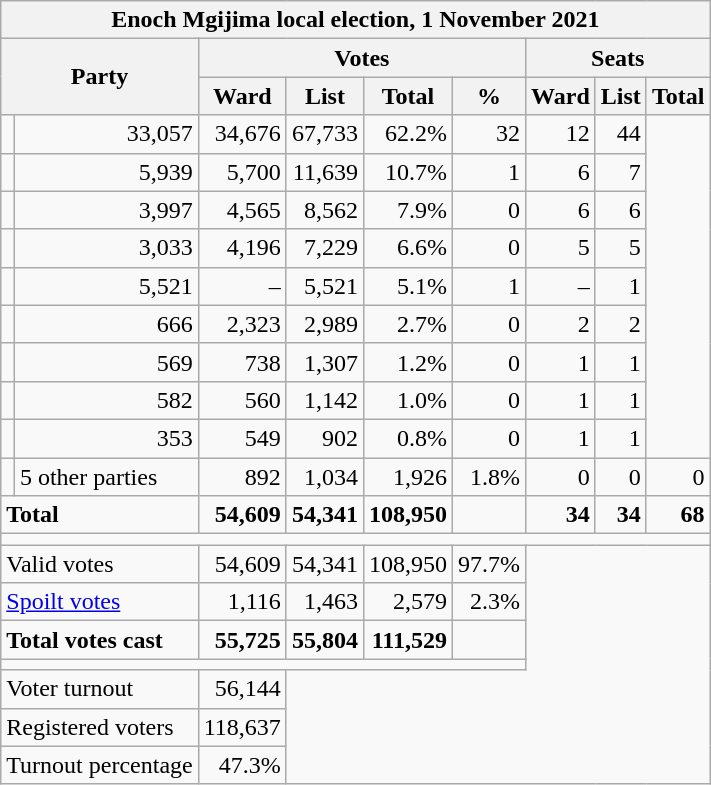<table class=wikitable style="text-align:right">
<tr>
<th colspan="9" align="center">Enoch Mgijima local election, 1 November 2021</th>
</tr>
<tr>
<th rowspan="2" colspan="2">Party</th>
<th colspan="4" align="center">Votes</th>
<th colspan="3" align="center">Seats</th>
</tr>
<tr>
<th>Ward</th>
<th>List</th>
<th>Total</th>
<th>%</th>
<th>Ward</th>
<th>List</th>
<th>Total</th>
</tr>
<tr>
<td></td>
<td>33,057</td>
<td>34,676</td>
<td>67,733</td>
<td>62.2%</td>
<td>32</td>
<td>12</td>
<td>44</td>
</tr>
<tr>
<td></td>
<td>5,939</td>
<td>5,700</td>
<td>11,639</td>
<td>10.7%</td>
<td>1</td>
<td>6</td>
<td>7</td>
</tr>
<tr>
<td></td>
<td>3,997</td>
<td>4,565</td>
<td>8,562</td>
<td>7.9%</td>
<td>0</td>
<td>6</td>
<td>6</td>
</tr>
<tr>
<td></td>
<td>3,033</td>
<td>4,196</td>
<td>7,229</td>
<td>6.6%</td>
<td>0</td>
<td>5</td>
<td>5</td>
</tr>
<tr>
<td></td>
<td>5,521</td>
<td>–</td>
<td>5,521</td>
<td>5.1%</td>
<td>1</td>
<td>–</td>
<td>1</td>
</tr>
<tr>
<td></td>
<td>666</td>
<td>2,323</td>
<td>2,989</td>
<td>2.7%</td>
<td>0</td>
<td>2</td>
<td>2</td>
</tr>
<tr>
<td></td>
<td>569</td>
<td>738</td>
<td>1,307</td>
<td>1.2%</td>
<td>0</td>
<td>1</td>
<td>1</td>
</tr>
<tr>
<td></td>
<td>582</td>
<td>560</td>
<td>1,142</td>
<td>1.0%</td>
<td>0</td>
<td>1</td>
<td>1</td>
</tr>
<tr>
<td></td>
<td>353</td>
<td>549</td>
<td>902</td>
<td>0.8%</td>
<td>0</td>
<td>1</td>
<td>1</td>
</tr>
<tr>
<td></td>
<td style="text-align:left">5 other parties</td>
<td>892</td>
<td>1,034</td>
<td>1,926</td>
<td>1.8%</td>
<td>0</td>
<td>0</td>
<td>0</td>
</tr>
<tr>
<td colspan="2" style="text-align:left"><strong>Total</strong></td>
<td><strong>54,609</strong></td>
<td><strong>54,341</strong></td>
<td><strong>108,950</strong></td>
<td></td>
<td><strong>34</strong></td>
<td><strong>34</strong></td>
<td><strong>68</strong></td>
</tr>
<tr>
<td colspan="9"></td>
</tr>
<tr>
<td colspan="2" style="text-align:left">Valid votes</td>
<td>54,609</td>
<td>54,341</td>
<td>108,950</td>
<td>97.7%</td>
</tr>
<tr>
<td colspan="2" style="text-align:left"><a href='#'>Spoilt votes</a></td>
<td>1,116</td>
<td>1,463</td>
<td>2,579</td>
<td>2.3%</td>
</tr>
<tr>
<td colspan="2" style="text-align:left"><strong>Total votes cast</strong></td>
<td><strong>55,725</strong></td>
<td><strong>55,804</strong></td>
<td><strong>111,529</strong></td>
<td></td>
</tr>
<tr>
<td colspan="6"></td>
</tr>
<tr>
<td colspan="2" style="text-align:left">Voter turnout</td>
<td>56,144</td>
</tr>
<tr>
<td colspan="2" style="text-align:left">Registered voters</td>
<td>118,637</td>
</tr>
<tr>
<td colspan="2" style="text-align:left">Turnout percentage</td>
<td>47.3%</td>
</tr>
</table>
